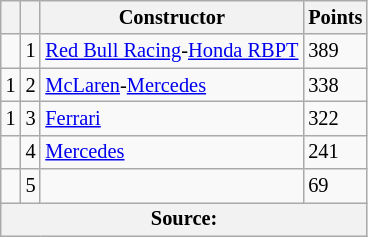<table class="wikitable" style="font-size: 85%;">
<tr>
<th scope="col"></th>
<th scope="col"></th>
<th scope="col">Constructor</th>
<th scope="col">Points</th>
</tr>
<tr>
<td align="left"></td>
<td align="center">1</td>
<td> <a href='#'>Red Bull Racing</a>-<a href='#'>Honda RBPT</a></td>
<td align="left">389</td>
</tr>
<tr>
<td align="left"> 1</td>
<td align="center">2</td>
<td> <a href='#'>McLaren</a>-<a href='#'>Mercedes</a></td>
<td align="left">338</td>
</tr>
<tr>
<td align="left"> 1</td>
<td align="center">3</td>
<td> <a href='#'>Ferrari</a></td>
<td align="left">322</td>
</tr>
<tr>
<td align="left"></td>
<td align="center">4</td>
<td> <a href='#'>Mercedes</a></td>
<td align="left">241</td>
</tr>
<tr>
<td align="left"></td>
<td align="center">5</td>
<td></td>
<td align="left">69</td>
</tr>
<tr>
<th colspan=4>Source:</th>
</tr>
</table>
